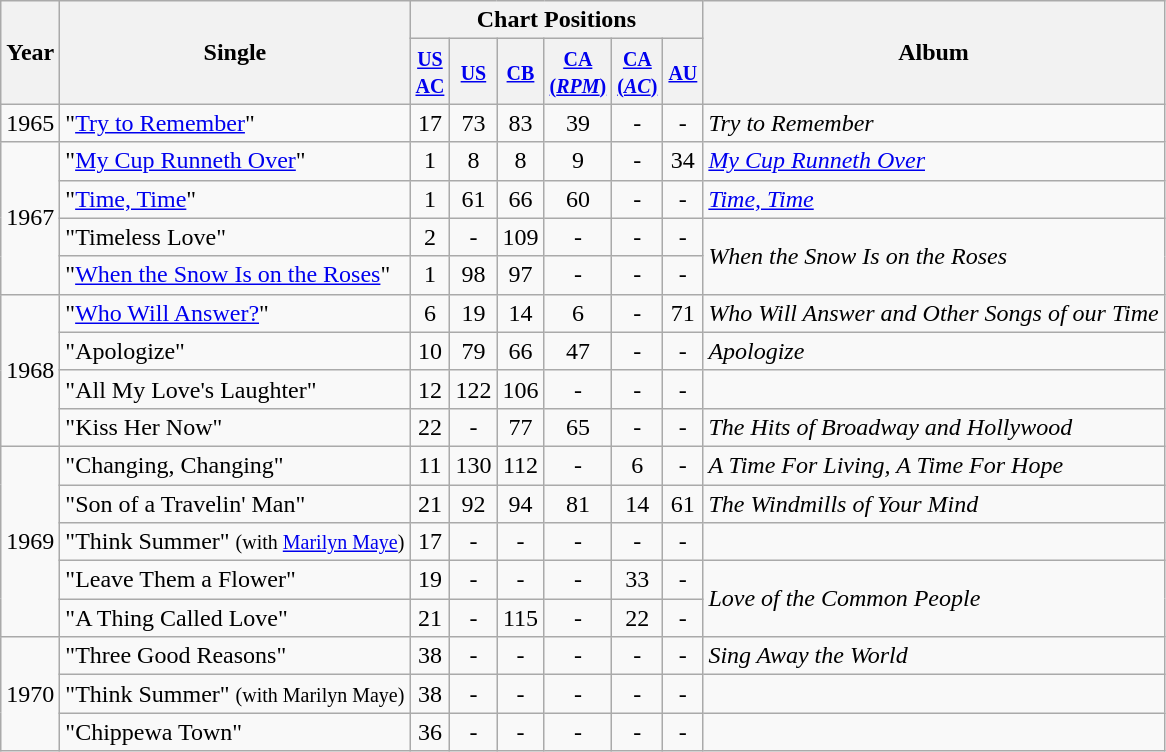<table class="wikitable">
<tr>
<th rowspan="2">Year</th>
<th rowspan="2">Single</th>
<th colspan="6">Chart Positions</th>
<th rowspan="2">Album</th>
</tr>
<tr>
<th><small><a href='#'>US <br>AC</a></small></th>
<th><small><a href='#'>US</a></small></th>
<th><small><a href='#'>CB</a></small></th>
<th><small><a href='#'>CA<br>(<em>RPM</em>)</a></small></th>
<th><small><a href='#'>CA<br>(<em>AC</em>)</a></small></th>
<th><small><a href='#'>AU</a></small></th>
</tr>
<tr>
<td>1965</td>
<td>"<a href='#'>Try to Remember</a>"</td>
<td align="center">17</td>
<td align="center">73</td>
<td align="center">83</td>
<td align="center">39</td>
<td align="center">-</td>
<td align="center">-</td>
<td><em>Try to Remember</em></td>
</tr>
<tr>
<td rowspan="4">1967</td>
<td>"<a href='#'>My Cup Runneth Over</a>"</td>
<td align="center">1</td>
<td align="center">8</td>
<td align="center">8</td>
<td align="center">9</td>
<td align="center">-</td>
<td align="center">34</td>
<td><em><a href='#'>My Cup Runneth Over</a></em></td>
</tr>
<tr>
<td>"<a href='#'>Time, Time</a>"</td>
<td align="center">1</td>
<td align="center">61</td>
<td align="center">66</td>
<td align="center">60</td>
<td align="center">-</td>
<td align="center">-</td>
<td><em><a href='#'>Time, Time</a></em></td>
</tr>
<tr>
<td>"Timeless Love"</td>
<td align="center">2</td>
<td align="center">-</td>
<td align="center">109</td>
<td align="center">-</td>
<td align="center">-</td>
<td align="center">-</td>
<td rowspan="2"><em>When the Snow Is on the Roses</em></td>
</tr>
<tr>
<td>"<a href='#'>When the Snow Is on the Roses</a>"</td>
<td align="center">1</td>
<td align="center">98</td>
<td align="center">97</td>
<td align="center">-</td>
<td align="center">-</td>
<td align="center">-</td>
</tr>
<tr>
<td rowspan="4">1968</td>
<td>"<a href='#'>Who Will Answer?</a>"</td>
<td align="center">6</td>
<td align="center">19</td>
<td align="center">14</td>
<td align="center">6</td>
<td align="center">-</td>
<td align="center">71</td>
<td><em>Who Will Answer and Other Songs of our Time</em></td>
</tr>
<tr>
<td>"Apologize"</td>
<td align="center">10</td>
<td align="center">79</td>
<td align="center">66</td>
<td align="center">47</td>
<td align="center">-</td>
<td align="center">-</td>
<td><em>Apologize</em></td>
</tr>
<tr>
<td>"All My Love's Laughter"</td>
<td align="center">12</td>
<td align="center">122</td>
<td align="center">106</td>
<td align="center">-</td>
<td align="center">-</td>
<td align="center">-</td>
<td></td>
</tr>
<tr>
<td>"Kiss Her Now"</td>
<td align="center">22</td>
<td align="center">-</td>
<td align="center">77</td>
<td align="center">65</td>
<td align="center">-</td>
<td align="center">-</td>
<td><em>The Hits of Broadway and Hollywood</em></td>
</tr>
<tr>
<td rowspan="5">1969</td>
<td>"Changing, Changing"</td>
<td align="center">11</td>
<td align="center">130</td>
<td align="center">112</td>
<td align="center">-</td>
<td align="center">6</td>
<td align="center">-</td>
<td><em>A Time For Living, A Time For Hope</em></td>
</tr>
<tr>
<td>"Son of a Travelin' Man"</td>
<td align="center">21</td>
<td align="center">92</td>
<td align="center">94</td>
<td align="center">81</td>
<td align="center">14</td>
<td align="center">61</td>
<td><em>The Windmills of Your Mind</em></td>
</tr>
<tr>
<td>"Think Summer" <small>(with <a href='#'>Marilyn Maye</a>)</small></td>
<td align="center">17</td>
<td align="center">-</td>
<td align="center">-</td>
<td align="center">-</td>
<td align="center">-</td>
<td align="center">-</td>
<td></td>
</tr>
<tr>
<td>"Leave Them a Flower"</td>
<td align="center">19</td>
<td align="center">-</td>
<td align="center">-</td>
<td align="center">-</td>
<td align="center">33</td>
<td align="center">-</td>
<td rowspan="2"><em>Love of the Common People</em></td>
</tr>
<tr>
<td>"A Thing Called Love"</td>
<td align="center">21</td>
<td align="center">-</td>
<td align="center">115</td>
<td align="center">-</td>
<td align="center">22</td>
<td align="center">-</td>
</tr>
<tr>
<td rowspan="3">1970</td>
<td>"Three Good Reasons"</td>
<td align="center">38</td>
<td align="center">-</td>
<td align="center">-</td>
<td align="center">-</td>
<td align="center">-</td>
<td align="center">-</td>
<td><em>Sing Away the World</em></td>
</tr>
<tr>
<td>"Think Summer" <small>(with Marilyn Maye)</small></td>
<td align="center">38</td>
<td align="center">-</td>
<td align="center">-</td>
<td align="center">-</td>
<td align="center">-</td>
<td align="center">-</td>
</tr>
<tr>
<td>"Chippewa Town"</td>
<td align="center">36</td>
<td align="center">-</td>
<td align="center">-</td>
<td align="center">-</td>
<td align="center">-</td>
<td align="center">-</td>
<td></td>
</tr>
</table>
